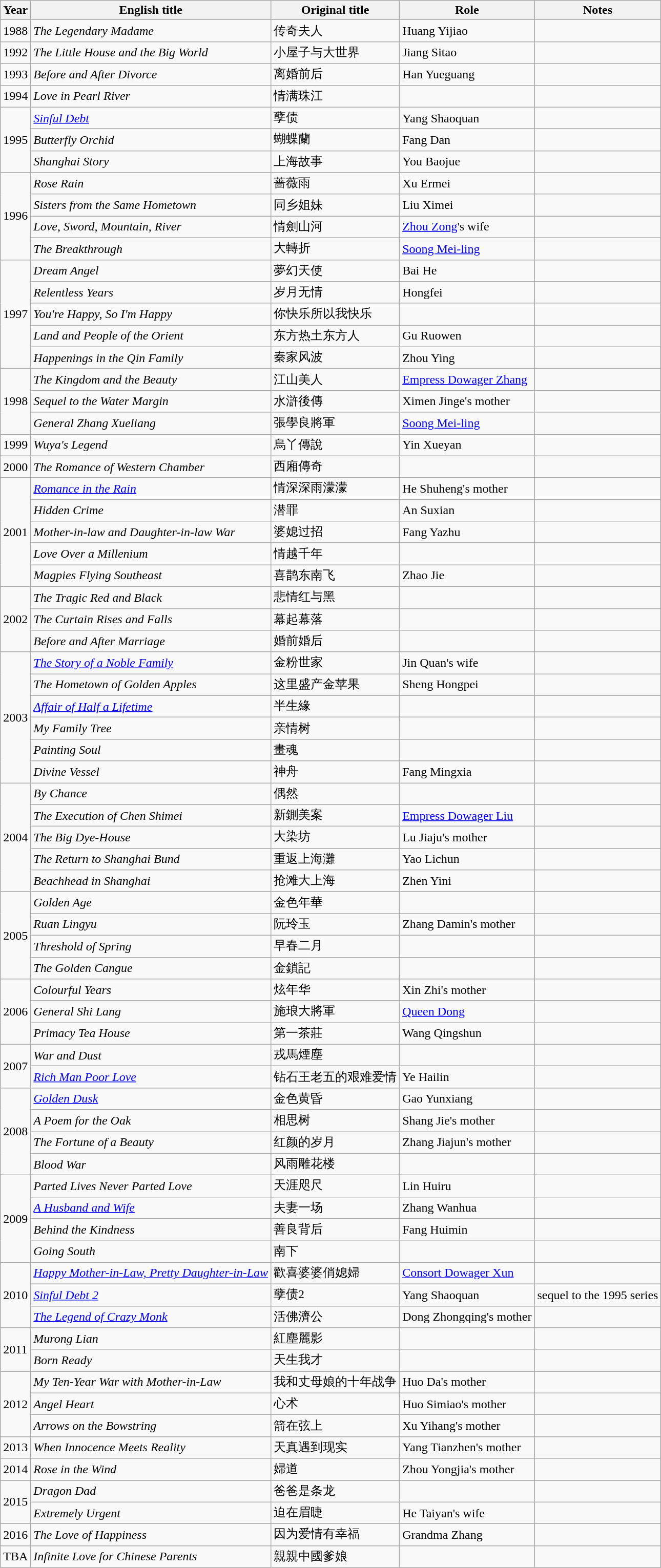<table class="wikitable sortable">
<tr>
<th>Year</th>
<th>English title</th>
<th>Original title</th>
<th>Role</th>
<th class="unsortable">Notes</th>
</tr>
<tr>
<td>1988</td>
<td><em>The Legendary Madame</em></td>
<td>传奇夫人</td>
<td>Huang Yijiao</td>
<td></td>
</tr>
<tr>
<td>1992</td>
<td><em>The Little House and the Big World</em></td>
<td>小屋子与大世界</td>
<td>Jiang Sitao</td>
<td></td>
</tr>
<tr>
<td>1993</td>
<td><em>Before and After Divorce</em></td>
<td>离婚前后</td>
<td>Han Yueguang</td>
<td></td>
</tr>
<tr>
<td>1994</td>
<td><em>Love in Pearl River</em></td>
<td>情满珠江</td>
<td></td>
<td></td>
</tr>
<tr>
<td rowspan=3>1995</td>
<td><em><a href='#'>Sinful Debt</a></em></td>
<td>孽债</td>
<td>Yang Shaoquan</td>
<td></td>
</tr>
<tr>
<td><em>Butterfly Orchid</em></td>
<td>蝴蝶蘭</td>
<td>Fang Dan</td>
<td></td>
</tr>
<tr>
<td><em>Shanghai Story</em></td>
<td>上海故事</td>
<td>You Baojue</td>
<td></td>
</tr>
<tr>
<td rowspan=4>1996</td>
<td><em>Rose Rain</em></td>
<td>蔷薇雨</td>
<td>Xu Ermei</td>
<td></td>
</tr>
<tr>
<td><em>Sisters from the Same Hometown</em></td>
<td>同乡姐妹</td>
<td>Liu Ximei</td>
<td></td>
</tr>
<tr>
<td><em>Love, Sword, Mountain, River</em></td>
<td>情劍山河</td>
<td><a href='#'>Zhou Zong</a>'s wife</td>
<td></td>
</tr>
<tr>
<td><em>The Breakthrough</em></td>
<td>大轉折</td>
<td><a href='#'>Soong Mei-ling</a></td>
<td></td>
</tr>
<tr>
<td rowspan=5>1997</td>
<td><em>Dream Angel</em></td>
<td>夢幻天使</td>
<td>Bai He</td>
<td></td>
</tr>
<tr>
<td><em>Relentless Years</em></td>
<td>岁月无情</td>
<td>Hongfei</td>
<td></td>
</tr>
<tr>
<td><em>You're Happy, So I'm Happy</em></td>
<td>你快乐所以我快乐</td>
<td></td>
<td></td>
</tr>
<tr>
<td><em>Land and People of the Orient</em></td>
<td>东方热土东方人</td>
<td>Gu Ruowen</td>
<td></td>
</tr>
<tr>
<td><em>Happenings in the Qin Family</em></td>
<td>秦家风波</td>
<td>Zhou Ying</td>
<td></td>
</tr>
<tr>
<td rowspan=3>1998</td>
<td><em>The Kingdom and the Beauty</em></td>
<td>江山美人</td>
<td><a href='#'>Empress Dowager Zhang</a></td>
<td></td>
</tr>
<tr>
<td><em>Sequel to the Water Margin</em></td>
<td>水滸後傳</td>
<td>Ximen Jinge's mother</td>
<td></td>
</tr>
<tr>
<td><em>General Zhang Xueliang</em></td>
<td>張學良將軍</td>
<td><a href='#'>Soong Mei-ling</a></td>
<td></td>
</tr>
<tr>
<td>1999</td>
<td><em>Wuya's Legend</em></td>
<td>烏丫傳說</td>
<td>Yin Xueyan</td>
<td></td>
</tr>
<tr>
<td>2000</td>
<td><em>The Romance of Western Chamber</em></td>
<td>西廂傳奇</td>
<td></td>
<td></td>
</tr>
<tr>
<td rowspan=5>2001</td>
<td><em><a href='#'>Romance in the Rain</a></em></td>
<td>情深深雨濛濛</td>
<td>He Shuheng's mother</td>
<td></td>
</tr>
<tr>
<td><em>Hidden Crime</em></td>
<td>潜罪</td>
<td>An Suxian</td>
<td></td>
</tr>
<tr>
<td><em>Mother-in-law and Daughter-in-law War</em></td>
<td>婆媳过招</td>
<td>Fang Yazhu</td>
<td></td>
</tr>
<tr>
<td><em>Love Over a Millenium</em></td>
<td>情越千年</td>
<td></td>
<td></td>
</tr>
<tr>
<td><em>Magpies Flying Southeast</em></td>
<td>喜鹊东南飞</td>
<td>Zhao Jie</td>
<td></td>
</tr>
<tr>
<td rowspan=3>2002</td>
<td><em>The Tragic Red and Black</em></td>
<td>悲情红与黑</td>
<td></td>
<td></td>
</tr>
<tr>
<td><em>The Curtain Rises and Falls</em></td>
<td>幕起幕落</td>
<td></td>
<td></td>
</tr>
<tr>
<td><em>Before and After Marriage</em></td>
<td>婚前婚后</td>
<td></td>
<td></td>
</tr>
<tr>
<td rowspan=6>2003</td>
<td><em><a href='#'>The Story of a Noble Family</a></em></td>
<td>金粉世家</td>
<td>Jin Quan's wife</td>
<td></td>
</tr>
<tr>
<td><em>The Hometown of Golden Apples</em></td>
<td>这里盛产金苹果</td>
<td>Sheng Hongpei</td>
<td></td>
</tr>
<tr>
<td><em><a href='#'>Affair of Half a Lifetime</a></em></td>
<td>半生緣</td>
<td></td>
<td></td>
</tr>
<tr>
<td><em>My Family Tree</em></td>
<td>亲情树</td>
<td></td>
<td></td>
</tr>
<tr>
<td><em>Painting Soul</em></td>
<td>畫魂</td>
<td></td>
<td></td>
</tr>
<tr>
<td><em>Divine Vessel</em></td>
<td>神舟</td>
<td>Fang Mingxia</td>
<td></td>
</tr>
<tr>
<td rowspan=5>2004</td>
<td><em>By Chance</em></td>
<td>偶然</td>
<td></td>
<td></td>
</tr>
<tr>
<td><em>The Execution of Chen Shimei</em></td>
<td>新鍘美案</td>
<td><a href='#'>Empress Dowager Liu</a></td>
<td></td>
</tr>
<tr>
<td><em>The Big Dye-House</em></td>
<td>大染坊</td>
<td>Lu Jiaju's mother</td>
<td></td>
</tr>
<tr>
<td><em>The Return to Shanghai Bund</em></td>
<td>重返上海灘</td>
<td>Yao Lichun</td>
<td></td>
</tr>
<tr>
<td><em>Beachhead in Shanghai</em></td>
<td>抢滩大上海</td>
<td>Zhen Yini</td>
<td></td>
</tr>
<tr>
<td rowspan=4>2005</td>
<td><em>Golden Age</em></td>
<td>金色年華</td>
<td></td>
<td></td>
</tr>
<tr>
<td><em>Ruan Lingyu</em></td>
<td>阮玲玉</td>
<td>Zhang Damin's mother</td>
<td></td>
</tr>
<tr>
<td><em>Threshold of Spring</em></td>
<td>早春二月</td>
<td></td>
<td></td>
</tr>
<tr>
<td><em>The Golden Cangue</em></td>
<td>金鎖記</td>
<td></td>
<td></td>
</tr>
<tr>
<td rowspan=3>2006</td>
<td><em>Colourful Years</em></td>
<td>炫年华</td>
<td>Xin Zhi's mother</td>
<td></td>
</tr>
<tr>
<td><em>General Shi Lang</em></td>
<td>施琅大將軍</td>
<td><a href='#'>Queen Dong</a></td>
<td></td>
</tr>
<tr>
<td><em>Primacy Tea House</em></td>
<td>第一茶莊</td>
<td>Wang Qingshun</td>
<td></td>
</tr>
<tr>
<td rowspan=2>2007</td>
<td><em>War and Dust</em></td>
<td>戎馬煙塵</td>
<td></td>
<td></td>
</tr>
<tr>
<td><em><a href='#'>Rich Man Poor Love</a></em></td>
<td>钻石王老五的艰难爱情</td>
<td>Ye Hailin</td>
<td></td>
</tr>
<tr>
<td rowspan=4>2008</td>
<td><em><a href='#'>Golden Dusk</a></em></td>
<td>金色黄昏</td>
<td>Gao Yunxiang</td>
<td></td>
</tr>
<tr>
<td><em>A Poem for the Oak</em></td>
<td>相思树</td>
<td>Shang Jie's mother</td>
<td></td>
</tr>
<tr>
<td><em>The Fortune of a Beauty</em></td>
<td>红颜的岁月</td>
<td>Zhang Jiajun's mother</td>
<td></td>
</tr>
<tr>
<td><em>Blood War</em></td>
<td>风雨雕花楼</td>
<td></td>
<td></td>
</tr>
<tr>
<td rowspan=4>2009</td>
<td><em>Parted Lives Never Parted Love</em></td>
<td>天涯咫尺</td>
<td>Lin Huiru</td>
<td></td>
</tr>
<tr>
<td><em><a href='#'>A Husband and Wife</a></em></td>
<td>夫妻一场</td>
<td>Zhang Wanhua</td>
<td></td>
</tr>
<tr>
<td><em>Behind the Kindness</em></td>
<td>善良背后</td>
<td>Fang Huimin</td>
<td></td>
</tr>
<tr>
<td><em>Going South</em></td>
<td>南下</td>
<td></td>
<td></td>
</tr>
<tr>
<td rowspan=3>2010</td>
<td><em><a href='#'>Happy Mother-in-Law, Pretty Daughter-in-Law</a></em></td>
<td>歡喜婆婆俏媳婦</td>
<td><a href='#'>Consort Dowager Xun</a></td>
<td></td>
</tr>
<tr>
<td><em><a href='#'>Sinful Debt 2</a></em></td>
<td>孽债2</td>
<td>Yang Shaoquan</td>
<td>sequel to the 1995 series</td>
</tr>
<tr>
<td><em><a href='#'>The Legend of Crazy Monk</a></em></td>
<td>活佛濟公</td>
<td>Dong Zhongqing's mother</td>
<td></td>
</tr>
<tr>
<td rowspan=2>2011</td>
<td><em>Murong Lian</em></td>
<td>紅塵麗影</td>
<td></td>
<td></td>
</tr>
<tr>
<td><em>Born Ready</em></td>
<td>天生我才</td>
<td></td>
<td></td>
</tr>
<tr>
<td rowspan=3>2012</td>
<td><em>My Ten-Year War with Mother-in-Law</em></td>
<td>我和丈母娘的十年战争</td>
<td>Huo Da's mother</td>
<td></td>
</tr>
<tr>
<td><em>Angel Heart</em></td>
<td>心术</td>
<td>Huo Simiao's mother</td>
<td></td>
</tr>
<tr>
<td><em>Arrows on the Bowstring</em></td>
<td>箭在弦上</td>
<td>Xu Yihang's mother</td>
<td></td>
</tr>
<tr>
<td>2013</td>
<td><em>When Innocence Meets Reality</em></td>
<td>天真遇到现实</td>
<td>Yang Tianzhen's mother</td>
<td></td>
</tr>
<tr>
<td>2014</td>
<td><em>Rose in the Wind</em></td>
<td>婦道</td>
<td>Zhou Yongjia's mother</td>
<td></td>
</tr>
<tr>
<td rowspan=2>2015</td>
<td><em>Dragon Dad</em></td>
<td>爸爸是条龙</td>
<td></td>
<td></td>
</tr>
<tr>
<td><em>Extremely Urgent</em></td>
<td>迫在眉睫</td>
<td>He Taiyan's wife</td>
<td></td>
</tr>
<tr>
<td>2016</td>
<td><em>The Love of Happiness</em></td>
<td>因为爱情有幸福</td>
<td>Grandma Zhang</td>
<td></td>
</tr>
<tr>
<td>TBA</td>
<td><em>Infinite Love for Chinese Parents</em></td>
<td>親親中國爹娘</td>
<td></td>
<td></td>
</tr>
</table>
